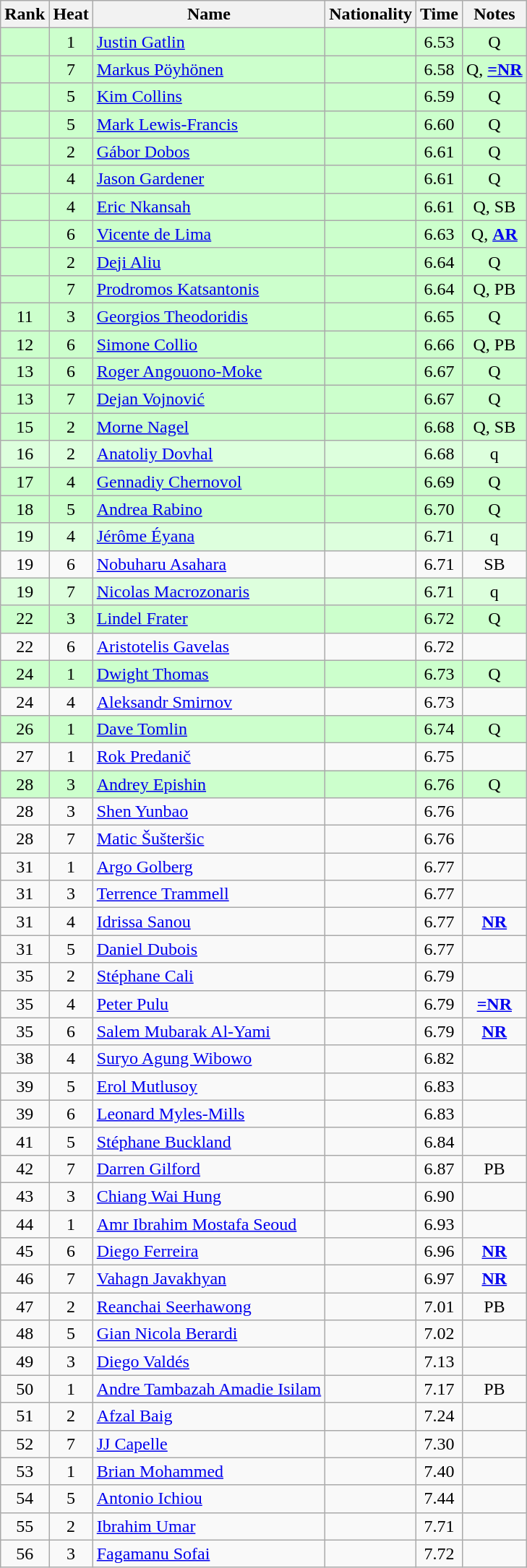<table class="wikitable sortable" style="text-align:center">
<tr>
<th>Rank</th>
<th>Heat</th>
<th>Name</th>
<th>Nationality</th>
<th>Time</th>
<th>Notes</th>
</tr>
<tr bgcolor=ccffcc>
<td></td>
<td>1</td>
<td align="left"><a href='#'>Justin Gatlin</a></td>
<td align=left></td>
<td>6.53</td>
<td>Q</td>
</tr>
<tr bgcolor=ccffcc>
<td></td>
<td>7</td>
<td align="left"><a href='#'>Markus Pöyhönen</a></td>
<td align=left></td>
<td>6.58</td>
<td>Q, <strong><a href='#'>=NR</a></strong></td>
</tr>
<tr bgcolor=ccffcc>
<td></td>
<td>5</td>
<td align="left"><a href='#'>Kim Collins</a></td>
<td align=left></td>
<td>6.59</td>
<td>Q</td>
</tr>
<tr bgcolor=ccffcc>
<td></td>
<td>5</td>
<td align="left"><a href='#'>Mark Lewis-Francis</a></td>
<td align=left></td>
<td>6.60</td>
<td>Q</td>
</tr>
<tr bgcolor=ccffcc>
<td></td>
<td>2</td>
<td align="left"><a href='#'>Gábor Dobos</a></td>
<td align=left></td>
<td>6.61</td>
<td>Q</td>
</tr>
<tr bgcolor=ccffcc>
<td></td>
<td>4</td>
<td align="left"><a href='#'>Jason Gardener</a></td>
<td align=left></td>
<td>6.61</td>
<td>Q</td>
</tr>
<tr bgcolor=ccffcc>
<td></td>
<td>4</td>
<td align="left"><a href='#'>Eric Nkansah</a></td>
<td align=left></td>
<td>6.61</td>
<td>Q, SB</td>
</tr>
<tr bgcolor=ccffcc>
<td></td>
<td>6</td>
<td align="left"><a href='#'>Vicente de Lima</a></td>
<td align=left></td>
<td>6.63</td>
<td>Q, <strong><a href='#'>AR</a></strong></td>
</tr>
<tr bgcolor=ccffcc>
<td></td>
<td>2</td>
<td align="left"><a href='#'>Deji Aliu</a></td>
<td align=left></td>
<td>6.64</td>
<td>Q</td>
</tr>
<tr bgcolor=ccffcc>
<td></td>
<td>7</td>
<td align="left"><a href='#'>Prodromos Katsantonis</a></td>
<td align=left></td>
<td>6.64</td>
<td>Q, PB</td>
</tr>
<tr bgcolor=ccffcc>
<td>11</td>
<td>3</td>
<td align="left"><a href='#'>Georgios Theodoridis</a></td>
<td align=left></td>
<td>6.65</td>
<td>Q</td>
</tr>
<tr bgcolor=ccffcc>
<td>12</td>
<td>6</td>
<td align="left"><a href='#'>Simone Collio</a></td>
<td align=left></td>
<td>6.66</td>
<td>Q, PB</td>
</tr>
<tr bgcolor=ccffcc>
<td>13</td>
<td>6</td>
<td align="left"><a href='#'>Roger Angouono-Moke</a></td>
<td align="left"></td>
<td>6.67</td>
<td>Q</td>
</tr>
<tr bgcolor=ccffcc>
<td>13</td>
<td>7</td>
<td align="left"><a href='#'>Dejan Vojnović</a></td>
<td align=left></td>
<td>6.67</td>
<td>Q</td>
</tr>
<tr bgcolor=ccffcc>
<td>15</td>
<td>2</td>
<td align="left"><a href='#'>Morne Nagel</a></td>
<td align=left></td>
<td>6.68</td>
<td>Q, SB</td>
</tr>
<tr bgcolor=ddffdd>
<td>16</td>
<td>2</td>
<td align="left"><a href='#'>Anatoliy Dovhal</a></td>
<td align=left></td>
<td>6.68</td>
<td>q</td>
</tr>
<tr bgcolor=ccffcc>
<td>17</td>
<td>4</td>
<td align="left"><a href='#'>Gennadiy Chernovol</a></td>
<td align=left></td>
<td>6.69</td>
<td>Q</td>
</tr>
<tr bgcolor=ccffcc>
<td>18</td>
<td>5</td>
<td align="left"><a href='#'>Andrea Rabino</a></td>
<td align=left></td>
<td>6.70</td>
<td>Q</td>
</tr>
<tr bgcolor=ddffdd>
<td>19</td>
<td>4</td>
<td align="left"><a href='#'>Jérôme Éyana</a></td>
<td align=left></td>
<td>6.71</td>
<td>q</td>
</tr>
<tr>
<td>19</td>
<td>6</td>
<td align="left"><a href='#'>Nobuharu Asahara</a></td>
<td align=left></td>
<td>6.71</td>
<td>SB</td>
</tr>
<tr bgcolor=ddffdd>
<td>19</td>
<td>7</td>
<td align="left"><a href='#'>Nicolas Macrozonaris</a></td>
<td align=left></td>
<td>6.71</td>
<td>q</td>
</tr>
<tr bgcolor=ccffcc>
<td>22</td>
<td>3</td>
<td align="left"><a href='#'>Lindel Frater</a></td>
<td align=left></td>
<td>6.72</td>
<td>Q</td>
</tr>
<tr>
<td>22</td>
<td>6</td>
<td align="left"><a href='#'>Aristotelis Gavelas</a></td>
<td align=left></td>
<td>6.72</td>
<td></td>
</tr>
<tr bgcolor=ccffcc>
<td>24</td>
<td>1</td>
<td align="left"><a href='#'>Dwight Thomas</a></td>
<td align=left></td>
<td>6.73</td>
<td>Q</td>
</tr>
<tr>
<td>24</td>
<td>4</td>
<td align="left"><a href='#'>Aleksandr Smirnov</a></td>
<td align=left></td>
<td>6.73</td>
<td></td>
</tr>
<tr bgcolor=ccffcc>
<td>26</td>
<td>1</td>
<td align="left"><a href='#'>Dave Tomlin</a></td>
<td align="left"></td>
<td>6.74</td>
<td>Q</td>
</tr>
<tr>
<td>27</td>
<td>1</td>
<td align="left"><a href='#'>Rok Predanič</a></td>
<td align="left"></td>
<td>6.75</td>
<td></td>
</tr>
<tr bgcolor=ccffcc>
<td>28</td>
<td>3</td>
<td align="left"><a href='#'>Andrey Epishin</a></td>
<td align=left></td>
<td>6.76</td>
<td>Q</td>
</tr>
<tr>
<td>28</td>
<td>3</td>
<td align="left"><a href='#'>Shen Yunbao</a></td>
<td align="left"></td>
<td>6.76</td>
<td></td>
</tr>
<tr>
<td>28</td>
<td>7</td>
<td align="left"><a href='#'>Matic Šušteršic</a></td>
<td align=left></td>
<td>6.76</td>
<td></td>
</tr>
<tr>
<td>31</td>
<td>1</td>
<td align="left"><a href='#'>Argo Golberg</a></td>
<td align="left"></td>
<td>6.77</td>
<td></td>
</tr>
<tr>
<td>31</td>
<td>3</td>
<td align="left"><a href='#'>Terrence Trammell</a></td>
<td align=left></td>
<td>6.77</td>
<td></td>
</tr>
<tr>
<td>31</td>
<td>4</td>
<td align="left"><a href='#'>Idrissa Sanou</a></td>
<td align=left></td>
<td>6.77</td>
<td><strong><a href='#'>NR</a></strong></td>
</tr>
<tr>
<td>31</td>
<td>5</td>
<td align="left"><a href='#'>Daniel Dubois</a></td>
<td align="left"></td>
<td>6.77</td>
<td></td>
</tr>
<tr>
<td>35</td>
<td>2</td>
<td align="left"><a href='#'>Stéphane Cali</a></td>
<td align=left></td>
<td>6.79</td>
<td></td>
</tr>
<tr>
<td>35</td>
<td>4</td>
<td align="left"><a href='#'>Peter Pulu</a></td>
<td align=left></td>
<td>6.79</td>
<td><strong><a href='#'>=NR</a></strong></td>
</tr>
<tr>
<td>35</td>
<td>6</td>
<td align="left"><a href='#'>Salem Mubarak Al-Yami</a></td>
<td align=left></td>
<td>6.79</td>
<td><strong><a href='#'>NR</a></strong></td>
</tr>
<tr>
<td>38</td>
<td>4</td>
<td align="left"><a href='#'>Suryo Agung Wibowo</a></td>
<td align=left></td>
<td>6.82</td>
<td></td>
</tr>
<tr>
<td>39</td>
<td>5</td>
<td align="left"><a href='#'>Erol Mutlusoy</a></td>
<td align="left"></td>
<td>6.83</td>
<td></td>
</tr>
<tr>
<td>39</td>
<td>6</td>
<td align="left"><a href='#'>Leonard Myles-Mills</a></td>
<td align=left></td>
<td>6.83</td>
<td></td>
</tr>
<tr>
<td>41</td>
<td>5</td>
<td align="left"><a href='#'>Stéphane Buckland</a></td>
<td align=left></td>
<td>6.84</td>
<td></td>
</tr>
<tr>
<td>42</td>
<td>7</td>
<td align="left"><a href='#'>Darren Gilford</a></td>
<td align=left></td>
<td>6.87</td>
<td>PB</td>
</tr>
<tr>
<td>43</td>
<td>3</td>
<td align="left"><a href='#'>Chiang Wai Hung</a></td>
<td align=left></td>
<td>6.90</td>
<td></td>
</tr>
<tr>
<td>44</td>
<td>1</td>
<td align="left"><a href='#'>Amr Ibrahim Mostafa Seoud</a></td>
<td align=left></td>
<td>6.93</td>
<td></td>
</tr>
<tr>
<td>45</td>
<td>6</td>
<td align="left"><a href='#'>Diego Ferreira</a></td>
<td align=left></td>
<td>6.96</td>
<td><strong><a href='#'>NR</a></strong></td>
</tr>
<tr>
<td>46</td>
<td>7</td>
<td align="left"><a href='#'>Vahagn Javakhyan</a></td>
<td align="left"></td>
<td>6.97</td>
<td><strong><a href='#'>NR</a></strong></td>
</tr>
<tr>
<td>47</td>
<td>2</td>
<td align="left"><a href='#'>Reanchai Seerhawong</a></td>
<td align=left></td>
<td>7.01</td>
<td>PB</td>
</tr>
<tr>
<td>48</td>
<td>5</td>
<td align="left"><a href='#'>Gian Nicola Berardi</a></td>
<td align=left></td>
<td>7.02</td>
<td></td>
</tr>
<tr>
<td>49</td>
<td>3</td>
<td align="left"><a href='#'>Diego Valdés</a></td>
<td align=left></td>
<td>7.13</td>
<td></td>
</tr>
<tr>
<td>50</td>
<td>1</td>
<td align="left"><a href='#'>Andre Tambazah Amadie Isilam</a></td>
<td align="left"></td>
<td>7.17</td>
<td>PB</td>
</tr>
<tr>
<td>51</td>
<td>2</td>
<td align="left"><a href='#'>Afzal Baig</a></td>
<td align=left></td>
<td>7.24</td>
<td></td>
</tr>
<tr>
<td>52</td>
<td>7</td>
<td align="left"><a href='#'>JJ Capelle</a></td>
<td align="left"></td>
<td>7.30</td>
<td></td>
</tr>
<tr>
<td>53</td>
<td>1</td>
<td align="left"><a href='#'>Brian Mohammed</a></td>
<td align="left"></td>
<td>7.40</td>
<td></td>
</tr>
<tr>
<td>54</td>
<td>5</td>
<td align="left"><a href='#'>Antonio Ichiou</a></td>
<td align="left"></td>
<td>7.44</td>
<td></td>
</tr>
<tr>
<td>55</td>
<td>2</td>
<td align="left"><a href='#'>Ibrahim Umar</a></td>
<td align=left></td>
<td>7.71</td>
<td></td>
</tr>
<tr>
<td>56</td>
<td>3</td>
<td align="left"><a href='#'>Fagamanu Sofai</a></td>
<td align="left"></td>
<td>7.72</td>
<td></td>
</tr>
</table>
